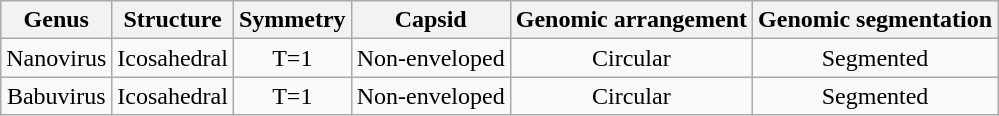<table class="wikitable sortable" style="text-align:center">
<tr>
<th>Genus</th>
<th>Structure</th>
<th>Symmetry</th>
<th>Capsid</th>
<th>Genomic arrangement</th>
<th>Genomic segmentation</th>
</tr>
<tr>
<td>Nanovirus</td>
<td>Icosahedral</td>
<td>T=1</td>
<td>Non-enveloped</td>
<td>Circular</td>
<td>Segmented</td>
</tr>
<tr>
<td>Babuvirus</td>
<td>Icosahedral</td>
<td>T=1</td>
<td>Non-enveloped</td>
<td>Circular</td>
<td>Segmented</td>
</tr>
</table>
